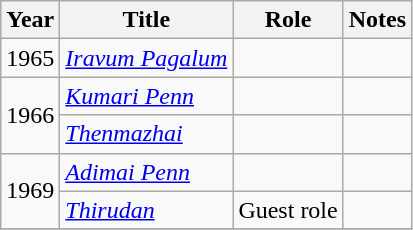<table class="wikitable">
<tr>
<th scope="col">Year</th>
<th scope="col">Title</th>
<th scope="col">Role</th>
<th class="unsortable" scope="col">Notes</th>
</tr>
<tr>
<td>1965</td>
<td><em><a href='#'>Iravum Pagalum</a></em></td>
<td></td>
<td></td>
</tr>
<tr>
<td rowspan="2">1966</td>
<td><em><a href='#'>Kumari Penn</a></em></td>
<td></td>
<td></td>
</tr>
<tr>
<td><em><a href='#'>Thenmazhai</a></em></td>
<td></td>
<td></td>
</tr>
<tr>
<td rowspan="2">1969</td>
<td><em><a href='#'>Adimai Penn</a></em></td>
<td></td>
<td></td>
</tr>
<tr>
<td><em><a href='#'>Thirudan</a></em></td>
<td>Guest role</td>
<td></td>
</tr>
<tr>
</tr>
</table>
